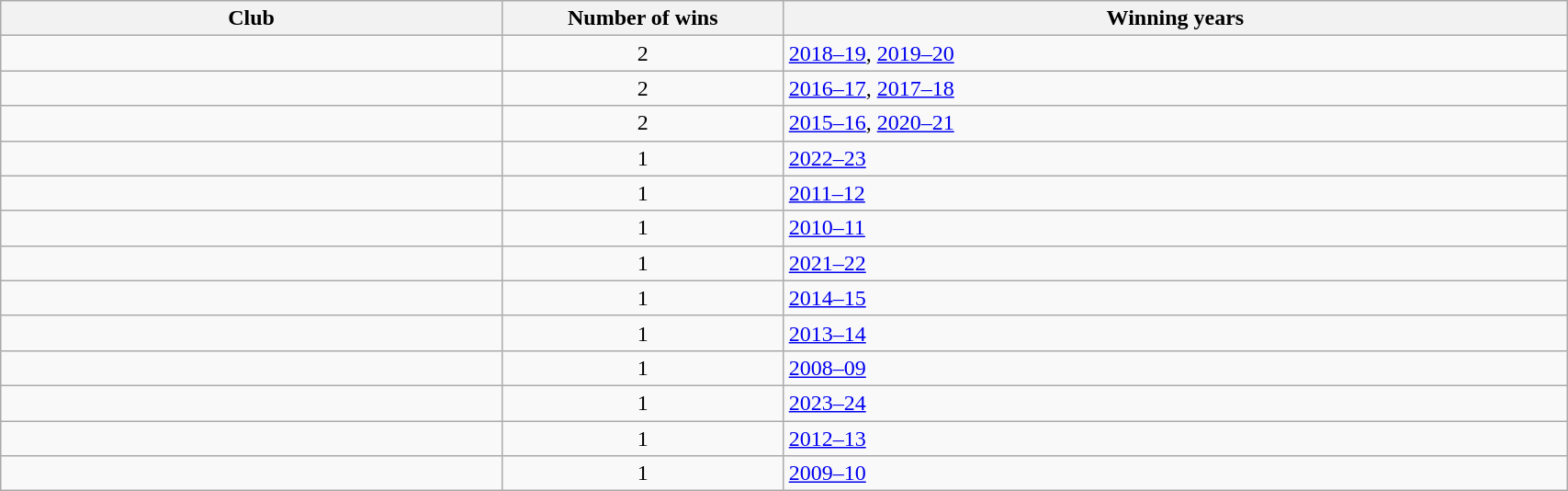<table class="wikitable" style="width:90%">
<tr>
<th width=32%>Club</th>
<th Width=18%>Number of wins</th>
<th Width=50%>Winning years</th>
</tr>
<tr>
<td></td>
<td align=center>2</td>
<td><a href='#'>2018–19</a>, <a href='#'>2019–20</a></td>
</tr>
<tr>
<td></td>
<td align=center>2</td>
<td><a href='#'>2016–17</a>, <a href='#'>2017–18</a></td>
</tr>
<tr>
<td></td>
<td align=center>2</td>
<td><a href='#'>2015–16</a>, <a href='#'>2020–21</a></td>
</tr>
<tr>
<td></td>
<td align=center>1</td>
<td><a href='#'>2022–23</a></td>
</tr>
<tr>
<td></td>
<td align=center>1</td>
<td><a href='#'>2011–12</a></td>
</tr>
<tr>
<td></td>
<td align=center>1</td>
<td><a href='#'>2010–11</a></td>
</tr>
<tr>
<td></td>
<td align=center>1</td>
<td><a href='#'>2021–22</a></td>
</tr>
<tr>
<td></td>
<td align=center>1</td>
<td><a href='#'>2014–15</a></td>
</tr>
<tr>
<td></td>
<td align=center>1</td>
<td><a href='#'>2013–14</a></td>
</tr>
<tr>
<td></td>
<td align=center>1</td>
<td><a href='#'>2008–09</a></td>
</tr>
<tr>
<td></td>
<td align=center>1</td>
<td><a href='#'>2023–24</a></td>
</tr>
<tr>
<td></td>
<td align=center>1</td>
<td><a href='#'>2012–13</a></td>
</tr>
<tr>
<td></td>
<td align=center>1</td>
<td><a href='#'>2009–10</a></td>
</tr>
</table>
